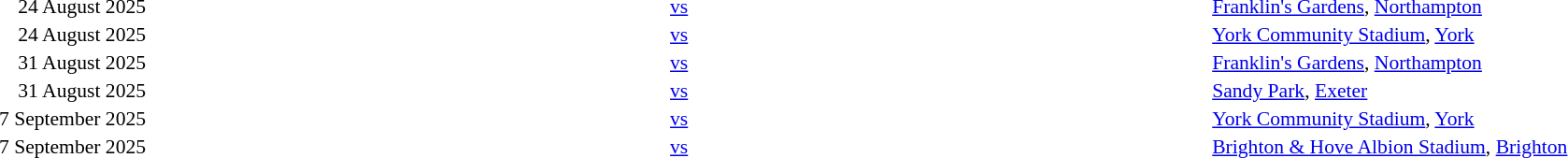<table style="width:100%" cellspacing="1">
<tr>
<th width=15%></th>
<th width=25%></th>
<th width=10%></th>
<th width=25%></th>
</tr>
<tr style=font-size:90%>
<td align=right>24 August 2025</td>
<td align=right></td>
<td align=center><a href='#'>vs</a></td>
<td></td>
<td><a href='#'>Franklin's Gardens</a>, <a href='#'>Northampton</a></td>
</tr>
<tr style=font-size:90%>
<td align=right>24 August 2025</td>
<td align=right></td>
<td align=center><a href='#'>vs</a></td>
<td></td>
<td><a href='#'>York Community Stadium</a>, <a href='#'>York</a></td>
</tr>
<tr style=font-size:90%>
<td align=right>31 August 2025</td>
<td align=right></td>
<td align=center><a href='#'>vs</a></td>
<td></td>
<td><a href='#'>Franklin's Gardens</a>, <a href='#'>Northampton</a></td>
</tr>
<tr style=font-size:90%>
<td align=right>31 August 2025</td>
<td align=right></td>
<td align=center><a href='#'>vs</a></td>
<td></td>
<td><a href='#'>Sandy Park</a>, <a href='#'>Exeter</a></td>
</tr>
<tr style=font-size:90%>
<td align=right>7 September 2025</td>
<td align=right></td>
<td align=center><a href='#'>vs</a></td>
<td></td>
<td><a href='#'>York Community Stadium</a>, <a href='#'>York</a></td>
</tr>
<tr style=font-size:90%>
<td align=right>7 September 2025</td>
<td align=right></td>
<td align=center><a href='#'>vs</a></td>
<td></td>
<td><a href='#'>Brighton & Hove Albion Stadium</a>, <a href='#'>Brighton</a></td>
</tr>
</table>
